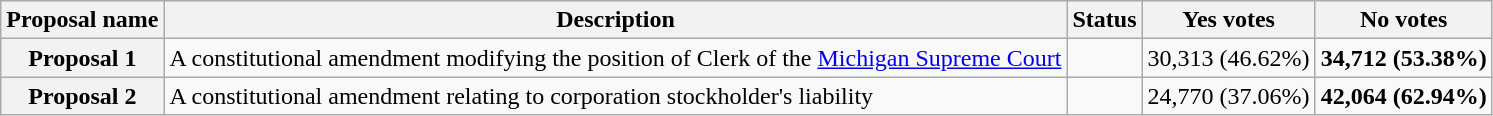<table class="wikitable sortable plainrowheaders">
<tr>
<th scope="col">Proposal name</th>
<th class="unsortable" scope="col">Description</th>
<th scope="col">Status</th>
<th scope="col">Yes votes</th>
<th scope="col">No votes</th>
</tr>
<tr>
<th scope="row">Proposal 1</th>
<td>A constitutional amendment modifying the position of Clerk of the <a href='#'>Michigan Supreme Court</a></td>
<td></td>
<td>30,313 (46.62%)</td>
<td><strong>34,712 (53.38%)</strong></td>
</tr>
<tr>
<th scope="row">Proposal 2</th>
<td>A constitutional amendment relating to corporation stockholder's liability</td>
<td></td>
<td>24,770 (37.06%)</td>
<td><strong>42,064 (62.94%)</strong></td>
</tr>
</table>
